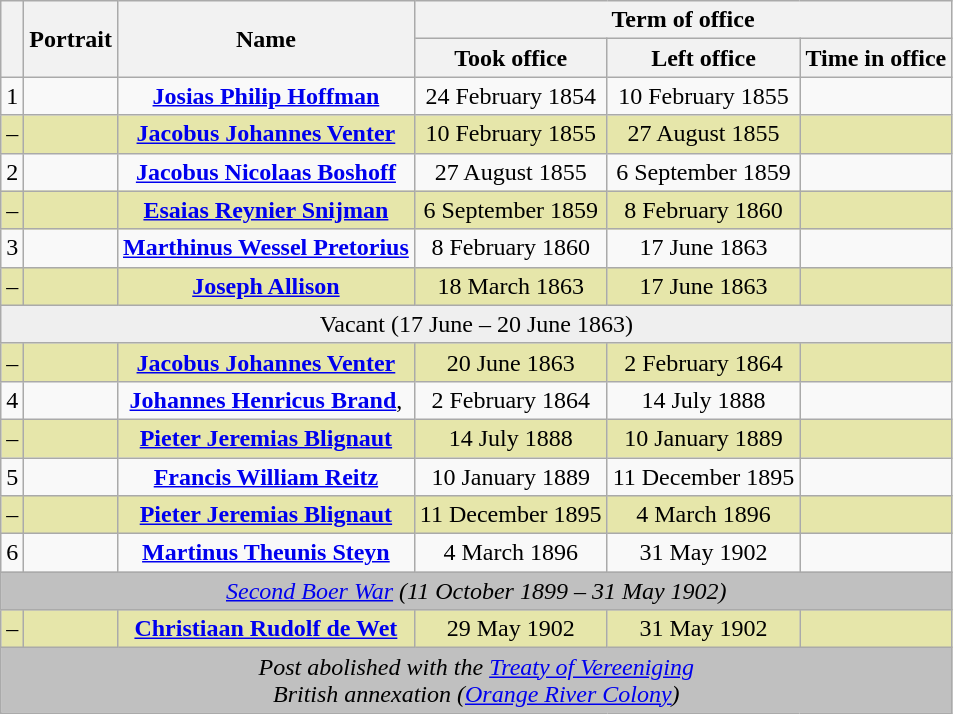<table class="wikitable" style="text-align:center">
<tr>
<th rowspan=2></th>
<th rowspan=2>Portrait</th>
<th rowspan=2>Name<br></th>
<th colspan=3>Term of office</th>
</tr>
<tr>
<th>Took office</th>
<th>Left office</th>
<th>Time in office</th>
</tr>
<tr>
<td>1</td>
<td></td>
<td><strong><a href='#'>Josias Philip Hoffman</a></strong><br></td>
<td>24 February 1854</td>
<td>10 February 1855</td>
<td></td>
</tr>
<tr style="background:#e6e6aa;">
<td>–</td>
<td></td>
<td><strong><a href='#'>Jacobus Johannes Venter</a></strong><br></td>
<td>10 February 1855</td>
<td>27 August 1855</td>
<td></td>
</tr>
<tr>
<td>2</td>
<td></td>
<td><strong><a href='#'>Jacobus Nicolaas Boshoff</a></strong><br></td>
<td>27 August 1855</td>
<td>6 September 1859</td>
<td></td>
</tr>
<tr style="background:#e6e6aa;">
<td>–</td>
<td></td>
<td><strong><a href='#'>Esaias Reynier Snijman</a></strong><br></td>
<td>6 September 1859</td>
<td>8 February 1860</td>
<td></td>
</tr>
<tr>
<td>3</td>
<td></td>
<td><strong><a href='#'>Marthinus Wessel Pretorius</a></strong><br></td>
<td>8 February 1860</td>
<td>17 June 1863</td>
<td></td>
</tr>
<tr style="background:#e6e6aa;">
<td>–</td>
<td></td>
<td><strong><a href='#'>Joseph Allison</a></strong><br></td>
<td>18 March 1863</td>
<td>17 June 1863</td>
<td></td>
</tr>
<tr style="background:#efefef;">
<td colspan=6>Vacant (17 June – 20 June 1863)</td>
</tr>
<tr style="background:#e6e6aa;">
<td>–</td>
<td></td>
<td><strong><a href='#'>Jacobus Johannes Venter</a></strong><br></td>
<td>20 June 1863</td>
<td>2 February 1864</td>
<td></td>
</tr>
<tr>
<td>4</td>
<td></td>
<td> <strong><a href='#'>Johannes Henricus Brand</a></strong>, <br></td>
<td>2 February 1864</td>
<td>14 July 1888 </td>
<td></td>
</tr>
<tr style="background:#e6e6aa;">
<td>–</td>
<td></td>
<td><strong><a href='#'>Pieter Jeremias Blignaut</a></strong><br></td>
<td>14 July 1888</td>
<td>10 January 1889</td>
<td></td>
</tr>
<tr>
<td>5</td>
<td></td>
<td><strong><a href='#'>Francis William Reitz</a></strong><br></td>
<td>10 January 1889</td>
<td>11 December 1895</td>
<td></td>
</tr>
<tr style="background:#e6e6aa;">
<td>–</td>
<td></td>
<td><strong><a href='#'>Pieter Jeremias Blignaut</a></strong><br></td>
<td>11 December 1895</td>
<td>4 March 1896</td>
<td></td>
</tr>
<tr>
<td>6</td>
<td></td>
<td><strong><a href='#'>Martinus Theunis Steyn</a></strong><br></td>
<td>4 March 1896</td>
<td>31 May 1902</td>
<td></td>
</tr>
<tr style="background:#c0c0c0;">
<td colspan=6><em><a href='#'>Second Boer War</a> (11 October 1899 – 31 May 1902)</em></td>
</tr>
<tr style="background:#e6e6aa;">
<td>–</td>
<td></td>
<td><strong><a href='#'>Christiaan Rudolf de Wet</a></strong><br></td>
<td>29 May 1902</td>
<td>31 May 1902</td>
<td></td>
</tr>
<tr style="background:#c0c0c0;">
<td colspan=6><em>Post abolished with the <a href='#'>Treaty of Vereeniging</a><br>British annexation (<a href='#'>Orange River Colony</a>)</em></td>
</tr>
</table>
